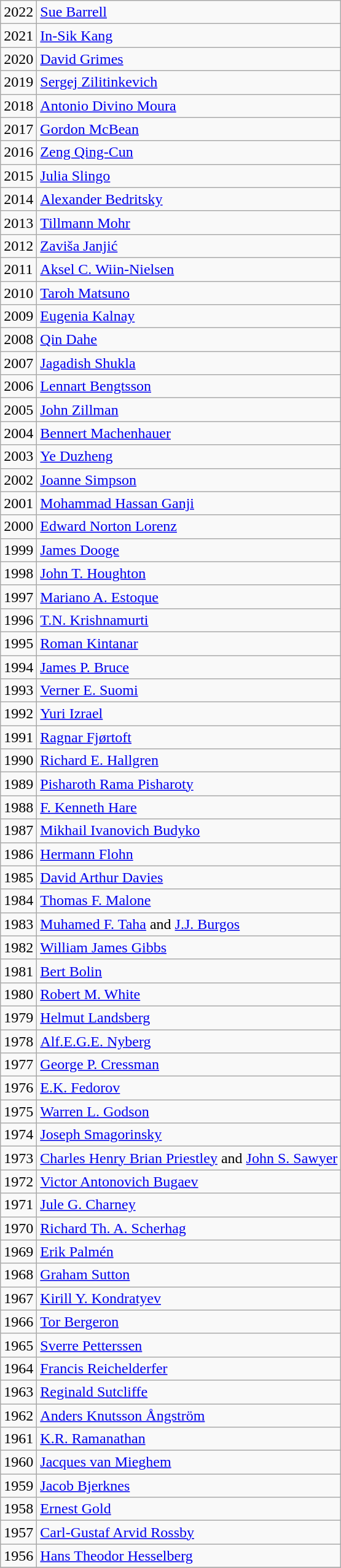<table class="wikitable">
<tr>
<td>2022</td>
<td><a href='#'>Sue Barrell</a></td>
</tr>
<tr>
<td>2021</td>
<td><a href='#'>In-Sik Kang</a></td>
</tr>
<tr>
<td>2020</td>
<td><a href='#'>David Grimes</a></td>
</tr>
<tr>
<td>2019</td>
<td><a href='#'>Sergej Zilitinkevich</a></td>
</tr>
<tr>
<td>2018</td>
<td><a href='#'>Antonio Divino Moura</a></td>
</tr>
<tr>
<td>2017</td>
<td><a href='#'>Gordon McBean</a></td>
</tr>
<tr>
<td>2016</td>
<td><a href='#'>Zeng Qing-Cun</a></td>
</tr>
<tr>
<td>2015</td>
<td><a href='#'>Julia Slingo</a></td>
</tr>
<tr>
<td>2014</td>
<td><a href='#'>Alexander Bedritsky</a></td>
</tr>
<tr>
<td>2013</td>
<td><a href='#'>Tillmann Mohr</a></td>
</tr>
<tr>
<td>2012</td>
<td><a href='#'>Zaviša Janjić</a></td>
</tr>
<tr>
<td>2011</td>
<td><a href='#'>Aksel C. Wiin-Nielsen</a></td>
</tr>
<tr>
<td>2010</td>
<td><a href='#'>Taroh Matsuno</a></td>
</tr>
<tr>
<td>2009</td>
<td><a href='#'>Eugenia Kalnay</a></td>
</tr>
<tr>
<td>2008</td>
<td><a href='#'>Qin Dahe</a></td>
</tr>
<tr>
<td>2007</td>
<td><a href='#'>Jagadish Shukla</a></td>
</tr>
<tr>
<td>2006</td>
<td><a href='#'>Lennart Bengtsson</a></td>
</tr>
<tr>
<td>2005</td>
<td><a href='#'>John Zillman</a></td>
</tr>
<tr>
<td>2004</td>
<td><a href='#'>Bennert Machenhauer</a></td>
</tr>
<tr>
<td>2003</td>
<td><a href='#'>Ye Duzheng</a></td>
</tr>
<tr>
<td>2002</td>
<td><a href='#'>Joanne Simpson</a></td>
</tr>
<tr>
<td>2001</td>
<td><a href='#'>Mohammad Hassan Ganji</a></td>
</tr>
<tr>
<td>2000</td>
<td><a href='#'>Edward Norton Lorenz</a></td>
</tr>
<tr>
<td>1999</td>
<td><a href='#'>James Dooge</a></td>
</tr>
<tr>
<td>1998</td>
<td><a href='#'>John T. Houghton</a></td>
</tr>
<tr>
<td>1997</td>
<td><a href='#'>Mariano A. Estoque</a></td>
</tr>
<tr>
<td>1996</td>
<td><a href='#'>T.N. Krishnamurti</a></td>
</tr>
<tr>
<td>1995</td>
<td><a href='#'>Roman Kintanar</a></td>
</tr>
<tr>
<td>1994</td>
<td><a href='#'>James P. Bruce</a></td>
</tr>
<tr>
<td>1993</td>
<td><a href='#'>Verner E. Suomi</a></td>
</tr>
<tr>
<td>1992</td>
<td><a href='#'>Yuri Izrael</a></td>
</tr>
<tr>
<td>1991</td>
<td><a href='#'>Ragnar Fjørtoft</a></td>
</tr>
<tr>
<td>1990</td>
<td><a href='#'>Richard E. Hallgren</a></td>
</tr>
<tr>
<td>1989</td>
<td><a href='#'>Pisharoth Rama Pisharoty</a></td>
</tr>
<tr>
<td>1988</td>
<td><a href='#'>F. Kenneth Hare</a></td>
</tr>
<tr>
<td>1987</td>
<td><a href='#'>Mikhail Ivanovich Budyko</a></td>
</tr>
<tr>
<td>1986</td>
<td><a href='#'>Hermann Flohn</a></td>
</tr>
<tr>
<td>1985</td>
<td><a href='#'>David Arthur Davies</a></td>
</tr>
<tr>
<td>1984</td>
<td><a href='#'>Thomas F. Malone</a></td>
</tr>
<tr>
<td>1983</td>
<td><a href='#'>Muhamed F. Taha</a> and <a href='#'>J.J. Burgos</a></td>
</tr>
<tr>
<td>1982</td>
<td><a href='#'>William James Gibbs</a></td>
</tr>
<tr>
<td>1981</td>
<td><a href='#'>Bert Bolin</a></td>
</tr>
<tr>
<td>1980</td>
<td><a href='#'>Robert M. White</a></td>
</tr>
<tr>
<td>1979</td>
<td><a href='#'>Helmut Landsberg</a></td>
</tr>
<tr>
<td>1978</td>
<td><a href='#'>Alf.E.G.E. Nyberg</a></td>
</tr>
<tr>
<td>1977</td>
<td><a href='#'>George P. Cressman</a></td>
</tr>
<tr>
<td>1976</td>
<td><a href='#'>E.K. Fedorov</a></td>
</tr>
<tr>
<td>1975</td>
<td><a href='#'>Warren L. Godson</a></td>
</tr>
<tr>
<td>1974</td>
<td><a href='#'>Joseph Smagorinsky</a></td>
</tr>
<tr>
<td>1973</td>
<td><a href='#'>Charles Henry Brian Priestley</a> and <a href='#'>John S. Sawyer</a></td>
</tr>
<tr>
<td>1972</td>
<td><a href='#'>Victor Antonovich Bugaev</a></td>
</tr>
<tr>
<td>1971</td>
<td><a href='#'>Jule G. Charney</a></td>
</tr>
<tr>
<td>1970</td>
<td><a href='#'>Richard Th. A. Scherhag</a></td>
</tr>
<tr>
<td>1969</td>
<td><a href='#'>Erik Palmén</a></td>
</tr>
<tr>
<td>1968</td>
<td><a href='#'>Graham Sutton</a></td>
</tr>
<tr>
<td>1967</td>
<td><a href='#'>Kirill Y. Kondratyev</a></td>
</tr>
<tr>
<td>1966</td>
<td><a href='#'>Tor Bergeron</a></td>
</tr>
<tr>
<td>1965</td>
<td><a href='#'>Sverre Petterssen</a></td>
</tr>
<tr>
<td>1964</td>
<td><a href='#'>Francis Reichelderfer</a></td>
</tr>
<tr>
<td>1963</td>
<td><a href='#'>Reginald Sutcliffe</a></td>
</tr>
<tr>
<td>1962</td>
<td><a href='#'>Anders Knutsson Ångström</a></td>
</tr>
<tr>
<td>1961</td>
<td><a href='#'>K.R. Ramanathan</a></td>
</tr>
<tr>
<td>1960</td>
<td><a href='#'>Jacques van Mieghem</a></td>
</tr>
<tr>
<td>1959</td>
<td><a href='#'>Jacob Bjerknes</a></td>
</tr>
<tr>
<td>1958</td>
<td><a href='#'>Ernest Gold</a></td>
</tr>
<tr>
<td>1957</td>
<td><a href='#'>Carl-Gustaf Arvid Rossby</a></td>
</tr>
<tr>
<td>1956</td>
<td><a href='#'>Hans Theodor Hesselberg</a></td>
</tr>
<tr>
</tr>
</table>
